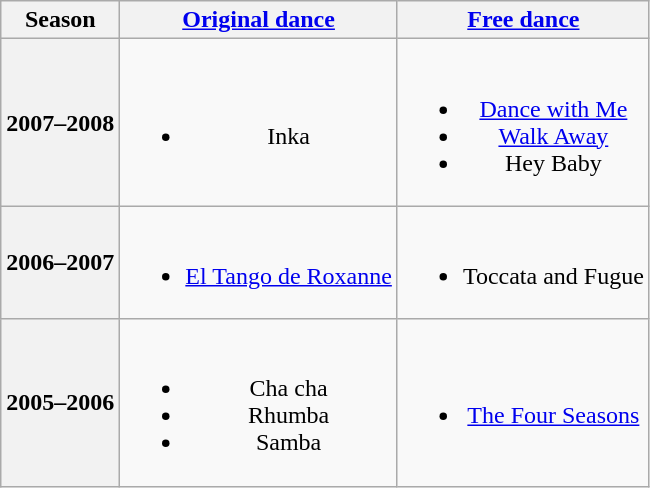<table class=wikitable style=text-align:center>
<tr>
<th>Season</th>
<th><a href='#'>Original dance</a></th>
<th><a href='#'>Free dance</a></th>
</tr>
<tr>
<th>2007–2008 <br> </th>
<td><br><ul><li>Inka <br></li></ul></td>
<td><br><ul><li><a href='#'>Dance with Me</a> <br></li><li><a href='#'>Walk Away</a> <br></li><li>Hey Baby</li></ul></td>
</tr>
<tr>
<th>2006–2007 <br> </th>
<td><br><ul><li><a href='#'>El Tango de Roxanne</a> <br></li></ul></td>
<td><br><ul><li>Toccata and Fugue <br></li></ul></td>
</tr>
<tr>
<th>2005–2006 <br> </th>
<td><br><ul><li>Cha cha</li><li>Rhumba</li><li>Samba</li></ul></td>
<td><br><ul><li><a href='#'>The Four Seasons</a> <br></li></ul></td>
</tr>
</table>
